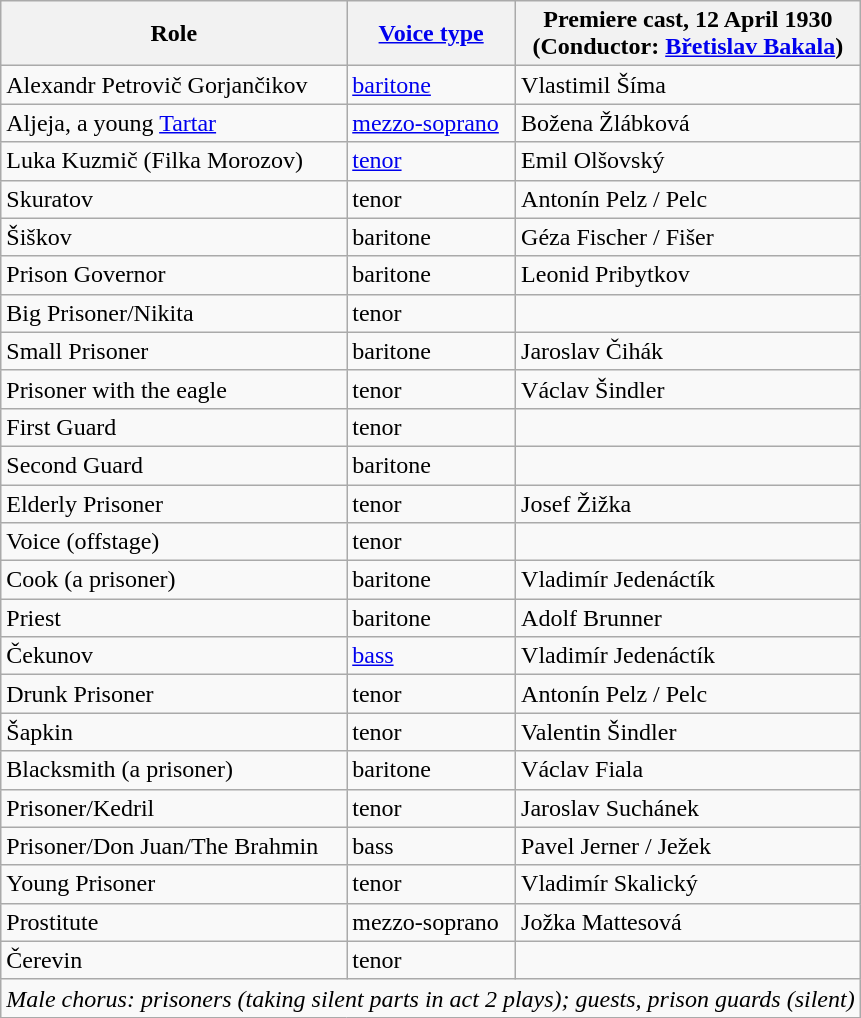<table class="wikitable">
<tr>
<th>Role</th>
<th><a href='#'>Voice type</a></th>
<th>Premiere cast, 12 April 1930<br>(Conductor: <a href='#'>Břetislav Bakala</a>)</th>
</tr>
<tr>
<td>Alexandr Petrovič Gorjančikov</td>
<td><a href='#'>baritone</a></td>
<td>Vlastimil Šíma</td>
</tr>
<tr>
<td>Aljeja, a young <a href='#'>Tartar</a></td>
<td><a href='#'>mezzo-soprano</a></td>
<td>Božena Žlábková</td>
</tr>
<tr>
<td>Luka Kuzmič (Filka Morozov)</td>
<td><a href='#'>tenor</a></td>
<td>Emil Olšovský</td>
</tr>
<tr>
<td>Skuratov</td>
<td>tenor</td>
<td>Antonín Pelz / Pelc</td>
</tr>
<tr>
<td>Šiškov</td>
<td>baritone</td>
<td>Géza Fischer / Fišer</td>
</tr>
<tr>
<td>Prison Governor</td>
<td>baritone</td>
<td>Leonid Pribytkov</td>
</tr>
<tr>
<td>Big Prisoner/Nikita</td>
<td>tenor</td>
<td></td>
</tr>
<tr>
<td>Small Prisoner</td>
<td>baritone</td>
<td>Jaroslav Čihák</td>
</tr>
<tr>
<td>Prisoner with the eagle</td>
<td>tenor</td>
<td>Václav Šindler</td>
</tr>
<tr>
<td>First Guard</td>
<td>tenor</td>
<td></td>
</tr>
<tr>
<td>Second Guard</td>
<td>baritone</td>
<td></td>
</tr>
<tr>
<td>Elderly Prisoner</td>
<td>tenor</td>
<td>Josef Žižka</td>
</tr>
<tr>
<td>Voice (offstage)</td>
<td>tenor</td>
<td></td>
</tr>
<tr>
<td>Cook (a prisoner)</td>
<td>baritone</td>
<td>Vladimír Jedenáctík</td>
</tr>
<tr>
<td>Priest</td>
<td>baritone</td>
<td>Adolf Brunner</td>
</tr>
<tr>
<td>Čekunov</td>
<td><a href='#'>bass</a></td>
<td>Vladimír Jedenáctík</td>
</tr>
<tr>
<td>Drunk Prisoner</td>
<td>tenor</td>
<td>Antonín Pelz / Pelc</td>
</tr>
<tr>
<td>Šapkin</td>
<td>tenor</td>
<td>Valentin Šindler</td>
</tr>
<tr>
<td>Blacksmith (a prisoner)</td>
<td>baritone</td>
<td>Václav Fiala</td>
</tr>
<tr>
<td>Prisoner/Kedril</td>
<td>tenor</td>
<td>Jaroslav Suchánek</td>
</tr>
<tr>
<td>Prisoner/Don Juan/The Brahmin</td>
<td>bass</td>
<td>Pavel Jerner / Ježek</td>
</tr>
<tr>
<td>Young Prisoner</td>
<td>tenor</td>
<td>Vladimír Skalický</td>
</tr>
<tr>
<td>Prostitute</td>
<td>mezzo-soprano</td>
<td>Jožka Mattesová</td>
</tr>
<tr>
<td>Čerevin</td>
<td>tenor</td>
<td></td>
</tr>
<tr>
<td colspan="3"><em>Male chorus: prisoners (taking silent parts in act 2 plays); guests, prison guards (silent)</em></td>
</tr>
</table>
